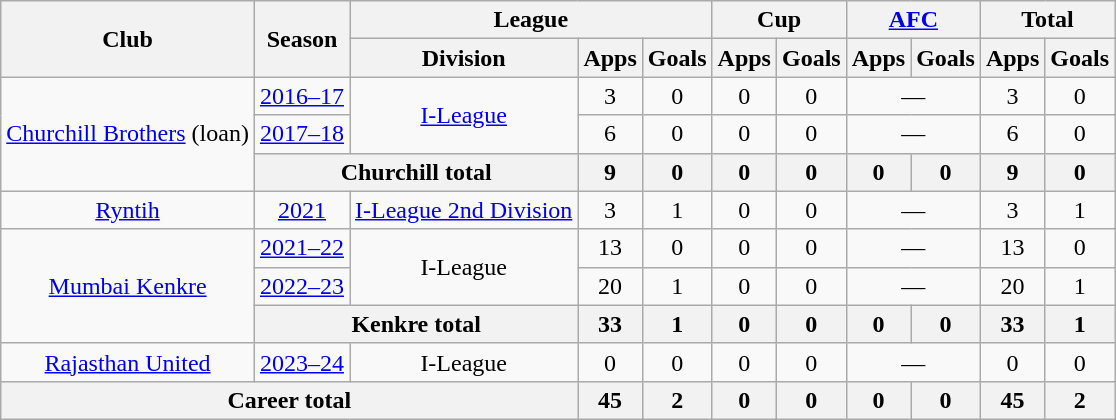<table class="wikitable" style="text-align: center;">
<tr>
<th rowspan="2">Club</th>
<th rowspan="2">Season</th>
<th colspan="3">League</th>
<th colspan="2">Cup</th>
<th colspan="2"><a href='#'>AFC</a></th>
<th colspan="2">Total</th>
</tr>
<tr>
<th>Division</th>
<th>Apps</th>
<th>Goals</th>
<th>Apps</th>
<th>Goals</th>
<th>Apps</th>
<th>Goals</th>
<th>Apps</th>
<th>Goals</th>
</tr>
<tr>
<td rowspan="3"><a href='#'>Churchill Brothers</a> (loan)</td>
<td><a href='#'>2016–17</a></td>
<td rowspan="2"><a href='#'>I-League</a></td>
<td>3</td>
<td>0</td>
<td>0</td>
<td>0</td>
<td colspan="2">—</td>
<td>3</td>
<td>0</td>
</tr>
<tr>
<td><a href='#'>2017–18</a></td>
<td>6</td>
<td>0</td>
<td>0</td>
<td>0</td>
<td colspan="2">—</td>
<td>6</td>
<td>0</td>
</tr>
<tr>
<th colspan="2">Churchill total</th>
<th>9</th>
<th>0</th>
<th>0</th>
<th>0</th>
<th>0</th>
<th>0</th>
<th>9</th>
<th>0</th>
</tr>
<tr>
<td rowspan="1"><a href='#'>Ryntih</a></td>
<td><a href='#'>2021</a></td>
<td rowspan="1"><a href='#'>I-League 2nd Division</a></td>
<td>3</td>
<td>1</td>
<td>0</td>
<td>0</td>
<td colspan="2">—</td>
<td>3</td>
<td>1</td>
</tr>
<tr>
<td rowspan="3"><a href='#'>Mumbai Kenkre</a></td>
<td><a href='#'>2021–22</a></td>
<td rowspan="2">I-League</td>
<td>13</td>
<td>0</td>
<td>0</td>
<td>0</td>
<td colspan="2">—</td>
<td>13</td>
<td>0</td>
</tr>
<tr>
<td><a href='#'>2022–23</a></td>
<td>20</td>
<td>1</td>
<td>0</td>
<td>0</td>
<td colspan="2">—</td>
<td>20</td>
<td>1</td>
</tr>
<tr>
<th colspan="2">Kenkre total</th>
<th>33</th>
<th>1</th>
<th>0</th>
<th>0</th>
<th>0</th>
<th>0</th>
<th>33</th>
<th>1</th>
</tr>
<tr>
<td rowspan="1"><a href='#'>Rajasthan United</a></td>
<td><a href='#'>2023–24</a></td>
<td rowspan="1">I-League</td>
<td>0</td>
<td>0</td>
<td>0</td>
<td>0</td>
<td colspan="2">—</td>
<td>0</td>
<td>0</td>
</tr>
<tr>
<th colspan="3">Career total</th>
<th>45</th>
<th>2</th>
<th>0</th>
<th>0</th>
<th>0</th>
<th>0</th>
<th>45</th>
<th>2</th>
</tr>
</table>
